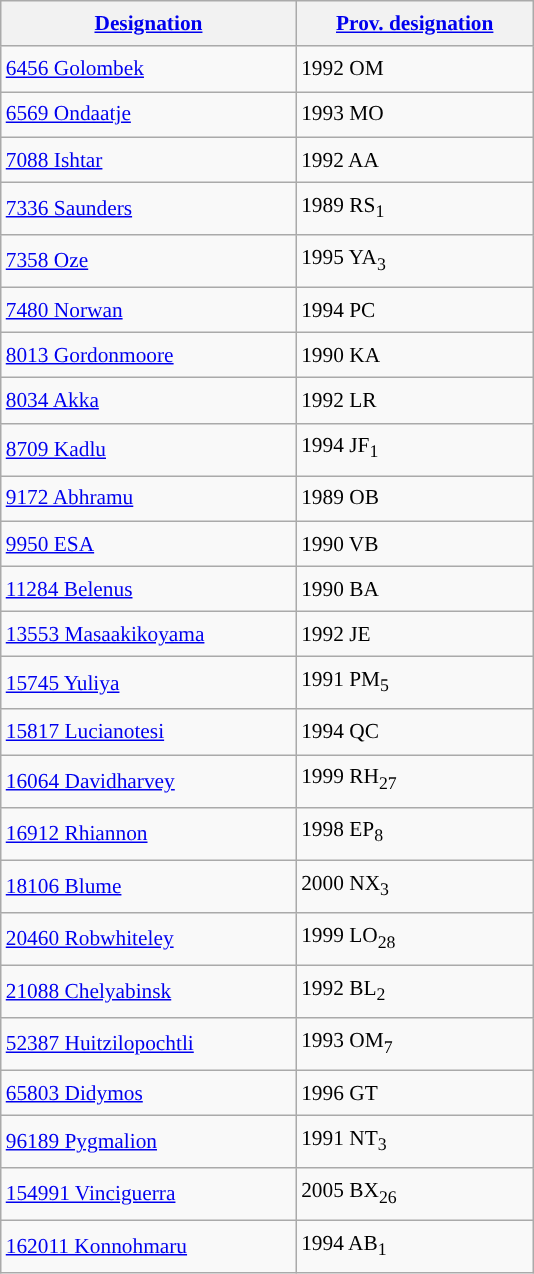<table class="wikitable" style="font-size: 89%; float: left; width: 25em; margin-right: 1em; line-height: 1.65em !important; height: 675px;">
<tr>
<th align=left><a href='#'>Designation</a></th>
<th align=left><a href='#'>Prov. designation</a></th>
</tr>
<tr>
<td><a href='#'>6456 Golombek</a></td>
<td>1992 OM</td>
</tr>
<tr>
<td><a href='#'>6569 Ondaatje</a></td>
<td>1993 MO</td>
</tr>
<tr>
<td><a href='#'>7088 Ishtar</a></td>
<td>1992 AA</td>
</tr>
<tr>
<td><a href='#'>7336 Saunders</a></td>
<td>1989 RS<sub>1</sub></td>
</tr>
<tr>
<td><a href='#'>7358 Oze</a></td>
<td>1995 YA<sub>3</sub></td>
</tr>
<tr>
<td><a href='#'>7480 Norwan</a></td>
<td>1994 PC</td>
</tr>
<tr>
<td><a href='#'>8013 Gordonmoore</a></td>
<td>1990 KA</td>
</tr>
<tr>
<td><a href='#'>8034 Akka</a></td>
<td>1992 LR</td>
</tr>
<tr>
<td><a href='#'>8709 Kadlu</a></td>
<td>1994 JF<sub>1</sub></td>
</tr>
<tr>
<td><a href='#'>9172 Abhramu</a></td>
<td>1989 OB</td>
</tr>
<tr>
<td><a href='#'>9950 ESA</a></td>
<td>1990 VB</td>
</tr>
<tr>
<td><a href='#'>11284 Belenus</a></td>
<td>1990 BA</td>
</tr>
<tr>
<td><a href='#'>13553 Masaakikoyama</a></td>
<td>1992 JE</td>
</tr>
<tr>
<td><a href='#'>15745 Yuliya</a></td>
<td>1991 PM<sub>5</sub></td>
</tr>
<tr>
<td><a href='#'>15817 Lucianotesi</a></td>
<td>1994 QC</td>
</tr>
<tr>
<td><a href='#'>16064 Davidharvey</a></td>
<td>1999 RH<sub>27</sub></td>
</tr>
<tr>
<td><a href='#'>16912 Rhiannon</a></td>
<td>1998 EP<sub>8</sub></td>
</tr>
<tr>
<td><a href='#'>18106 Blume</a></td>
<td>2000 NX<sub>3</sub></td>
</tr>
<tr>
<td><a href='#'>20460 Robwhiteley</a></td>
<td>1999 LO<sub>28</sub></td>
</tr>
<tr>
<td><a href='#'>21088 Chelyabinsk</a></td>
<td>1992 BL<sub>2</sub></td>
</tr>
<tr>
<td><a href='#'>52387 Huitzilopochtli</a></td>
<td>1993 OM<sub>7</sub></td>
</tr>
<tr>
<td><a href='#'>65803 Didymos</a></td>
<td>1996 GT</td>
</tr>
<tr>
<td><a href='#'>96189 Pygmalion</a></td>
<td>1991 NT<sub>3</sub></td>
</tr>
<tr>
<td><a href='#'>154991 Vinciguerra</a></td>
<td>2005 BX<sub>26</sub></td>
</tr>
<tr>
<td><a href='#'>162011 Konnohmaru</a></td>
<td>1994 AB<sub>1</sub></td>
</tr>
</table>
